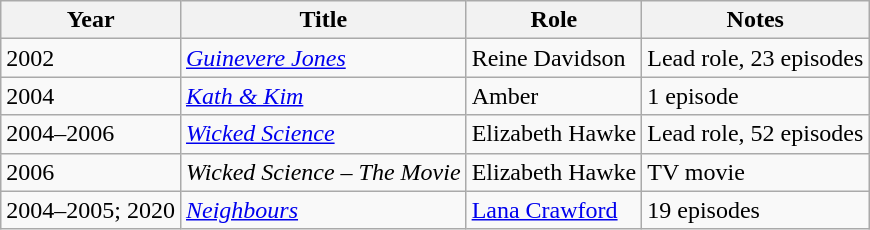<table class=wikitable>
<tr>
<th>Year</th>
<th>Title</th>
<th>Role</th>
<th>Notes</th>
</tr>
<tr>
<td>2002</td>
<td><em><a href='#'>Guinevere Jones</a></em></td>
<td>Reine Davidson</td>
<td>Lead role, 23 episodes</td>
</tr>
<tr>
<td>2004</td>
<td><em><a href='#'>Kath & Kim</a></em></td>
<td>Amber</td>
<td>1 episode</td>
</tr>
<tr>
<td>2004–2006</td>
<td><em><a href='#'>Wicked Science</a></em></td>
<td>Elizabeth Hawke</td>
<td>Lead role, 52 episodes</td>
</tr>
<tr>
<td>2006</td>
<td><em>Wicked Science – The Movie</em></td>
<td>Elizabeth Hawke</td>
<td>TV movie</td>
</tr>
<tr>
<td>2004–2005; 2020</td>
<td><em><a href='#'>Neighbours</a></em></td>
<td><a href='#'>Lana Crawford</a></td>
<td>19 episodes</td>
</tr>
</table>
